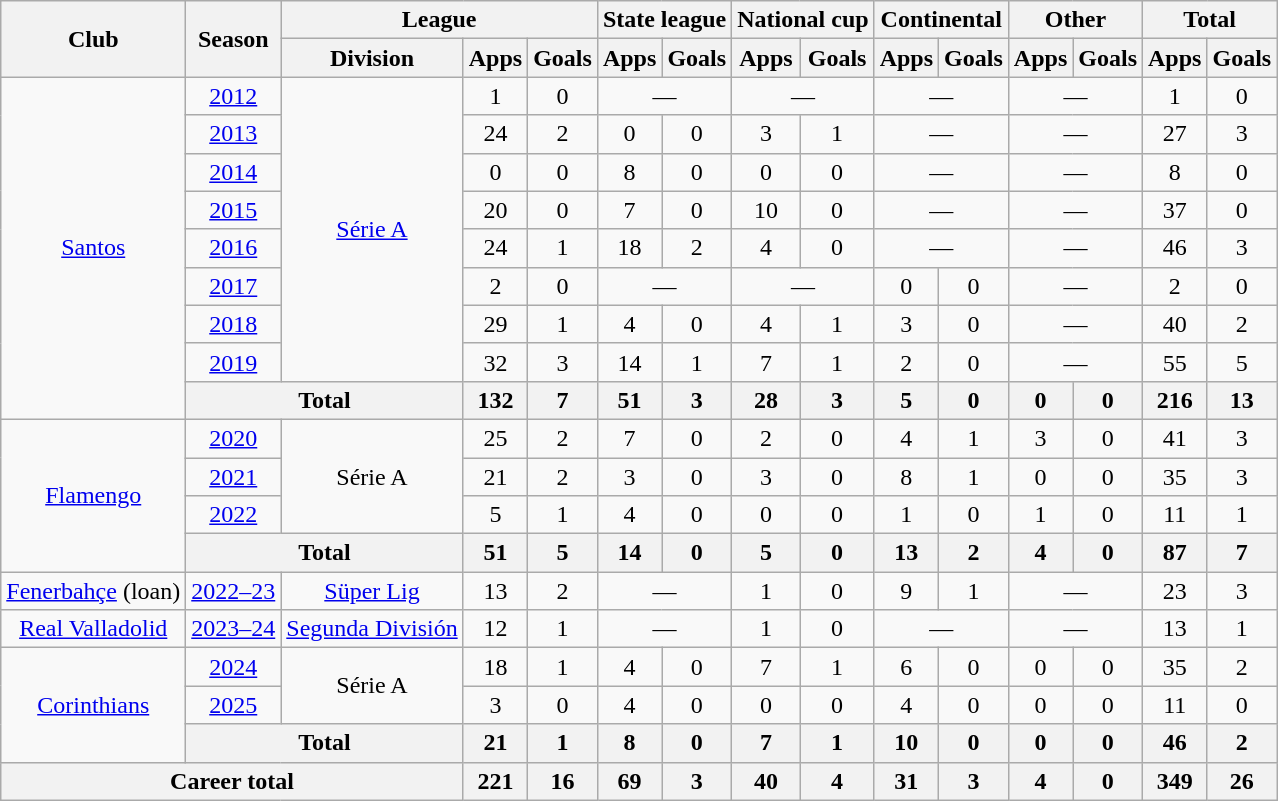<table class="wikitable" style="text-align:center">
<tr>
<th rowspan="2">Club</th>
<th rowspan="2">Season</th>
<th colspan="3">League</th>
<th colspan="2">State league</th>
<th colspan="2">National cup</th>
<th colspan="2">Continental</th>
<th colspan="2">Other</th>
<th colspan="2">Total</th>
</tr>
<tr>
<th>Division</th>
<th>Apps</th>
<th>Goals</th>
<th>Apps</th>
<th>Goals</th>
<th>Apps</th>
<th>Goals</th>
<th>Apps</th>
<th>Goals</th>
<th>Apps</th>
<th>Goals</th>
<th>Apps</th>
<th>Goals</th>
</tr>
<tr>
<td rowspan="9"><a href='#'>Santos</a></td>
<td><a href='#'>2012</a></td>
<td rowspan="8"><a href='#'>Série A</a></td>
<td>1</td>
<td>0</td>
<td colspan="2">—</td>
<td colspan="2">—</td>
<td colspan="2">—</td>
<td colspan="2">—</td>
<td>1</td>
<td>0</td>
</tr>
<tr>
<td><a href='#'>2013</a></td>
<td>24</td>
<td>2</td>
<td>0</td>
<td>0</td>
<td>3</td>
<td>1</td>
<td colspan="2">—</td>
<td colspan="2">—</td>
<td>27</td>
<td>3</td>
</tr>
<tr>
<td><a href='#'>2014</a></td>
<td>0</td>
<td>0</td>
<td>8</td>
<td>0</td>
<td>0</td>
<td>0</td>
<td colspan="2">—</td>
<td colspan="2">—</td>
<td>8</td>
<td>0</td>
</tr>
<tr>
<td><a href='#'>2015</a></td>
<td>20</td>
<td>0</td>
<td>7</td>
<td>0</td>
<td>10</td>
<td>0</td>
<td colspan="2">—</td>
<td colspan="2">—</td>
<td>37</td>
<td>0</td>
</tr>
<tr>
<td><a href='#'>2016</a></td>
<td>24</td>
<td>1</td>
<td>18</td>
<td>2</td>
<td>4</td>
<td>0</td>
<td colspan="2">—</td>
<td colspan="2">—</td>
<td>46</td>
<td>3</td>
</tr>
<tr>
<td><a href='#'>2017</a></td>
<td>2</td>
<td>0</td>
<td colspan=2>—</td>
<td colspan=2>—</td>
<td>0</td>
<td>0</td>
<td colspan="2">—</td>
<td>2</td>
<td>0</td>
</tr>
<tr>
<td><a href='#'>2018</a></td>
<td>29</td>
<td>1</td>
<td>4</td>
<td>0</td>
<td>4</td>
<td>1</td>
<td>3</td>
<td>0</td>
<td colspan="2">—</td>
<td>40</td>
<td>2</td>
</tr>
<tr>
<td><a href='#'>2019</a></td>
<td>32</td>
<td>3</td>
<td>14</td>
<td>1</td>
<td>7</td>
<td>1</td>
<td>2</td>
<td>0</td>
<td colspan="2">—</td>
<td>55</td>
<td>5</td>
</tr>
<tr>
<th colspan="2">Total</th>
<th>132</th>
<th>7</th>
<th>51</th>
<th>3</th>
<th>28</th>
<th>3</th>
<th>5</th>
<th>0</th>
<th>0</th>
<th>0</th>
<th>216</th>
<th>13</th>
</tr>
<tr>
<td rowspan="4"><a href='#'>Flamengo</a></td>
<td><a href='#'>2020</a></td>
<td rowspan="3">Série A</td>
<td>25</td>
<td>2</td>
<td>7</td>
<td>0</td>
<td>2</td>
<td>0</td>
<td>4</td>
<td>1</td>
<td>3</td>
<td>0</td>
<td>41</td>
<td>3</td>
</tr>
<tr>
<td><a href='#'>2021</a></td>
<td>21</td>
<td>2</td>
<td>3</td>
<td>0</td>
<td>3</td>
<td>0</td>
<td>8</td>
<td>1</td>
<td>0</td>
<td>0</td>
<td>35</td>
<td>3</td>
</tr>
<tr>
<td><a href='#'>2022</a></td>
<td>5</td>
<td>1</td>
<td>4</td>
<td>0</td>
<td>0</td>
<td>0</td>
<td>1</td>
<td>0</td>
<td>1</td>
<td>0</td>
<td>11</td>
<td>1</td>
</tr>
<tr>
<th colspan="2">Total</th>
<th>51</th>
<th>5</th>
<th>14</th>
<th>0</th>
<th>5</th>
<th>0</th>
<th>13</th>
<th>2</th>
<th>4</th>
<th>0</th>
<th>87</th>
<th>7</th>
</tr>
<tr>
<td><a href='#'>Fenerbahçe</a> (loan)</td>
<td><a href='#'>2022–23</a></td>
<td><a href='#'>Süper Lig</a></td>
<td>13</td>
<td>2</td>
<td colspan="2">—</td>
<td>1</td>
<td>0</td>
<td>9</td>
<td>1</td>
<td colspan="2">—</td>
<td>23</td>
<td>3</td>
</tr>
<tr>
<td><a href='#'>Real Valladolid</a></td>
<td><a href='#'>2023–24</a></td>
<td><a href='#'>Segunda División</a></td>
<td>12</td>
<td>1</td>
<td colspan="2">—</td>
<td>1</td>
<td>0</td>
<td colspan="2">—</td>
<td colspan="2">—</td>
<td>13</td>
<td>1</td>
</tr>
<tr>
<td rowspan="3"><a href='#'>Corinthians</a></td>
<td><a href='#'>2024</a></td>
<td rowspan="2">Série A</td>
<td>18</td>
<td>1</td>
<td>4</td>
<td>0</td>
<td>7</td>
<td>1</td>
<td>6</td>
<td>0</td>
<td>0</td>
<td>0</td>
<td>35</td>
<td>2</td>
</tr>
<tr>
<td><a href='#'>2025</a></td>
<td>3</td>
<td>0</td>
<td>4</td>
<td>0</td>
<td>0</td>
<td>0</td>
<td>4</td>
<td>0</td>
<td>0</td>
<td>0</td>
<td>11</td>
<td>0</td>
</tr>
<tr>
<th colspan="2">Total</th>
<th>21</th>
<th>1</th>
<th>8</th>
<th>0</th>
<th>7</th>
<th>1</th>
<th>10</th>
<th>0</th>
<th>0</th>
<th>0</th>
<th>46</th>
<th>2</th>
</tr>
<tr>
<th colspan="3">Career total</th>
<th>221</th>
<th>16</th>
<th>69</th>
<th>3</th>
<th>40</th>
<th>4</th>
<th>31</th>
<th>3</th>
<th>4</th>
<th>0</th>
<th>349</th>
<th>26</th>
</tr>
</table>
